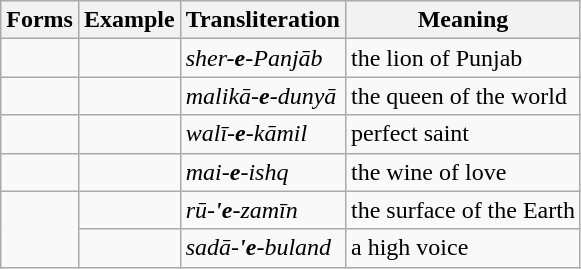<table class="wikitable">
<tr>
<th>Forms</th>
<th>Example</th>
<th>Transliteration</th>
<th>Meaning</th>
</tr>
<tr>
<td style="font-size: 150%"></td>
<td style="font-size: 150%"></td>
<td><em>sher-<strong>e</strong>-Panjāb</em></td>
<td>the lion of Punjab</td>
</tr>
<tr>
<td style="font-size: 150%"></td>
<td style="font-size: 150%"></td>
<td><em>malikā-<strong>e</strong>-dunyā</em></td>
<td>the queen of the world</td>
</tr>
<tr>
<td style="font-size: 150%"></td>
<td style="font-size: 150%"></td>
<td><em>walī-<strong>e</strong>-kāmil</em></td>
<td>perfect saint</td>
</tr>
<tr>
<td style="font-size: 150%"></td>
<td style="font-size: 150%"></td>
<td><em>mai-<strong>e</strong>-ishq</em></td>
<td>the wine of love</td>
</tr>
<tr>
<td rowspan=2 style="font-size: 150%"></td>
<td style="font-size: 150%"></td>
<td><em>rū-<strong>'e</strong>-zamīn</em></td>
<td>the surface of the Earth</td>
</tr>
<tr>
<td style="font-size: 150%"></td>
<td><em>sadā-<strong>'e</strong>-buland</em></td>
<td>a high voice</td>
</tr>
</table>
